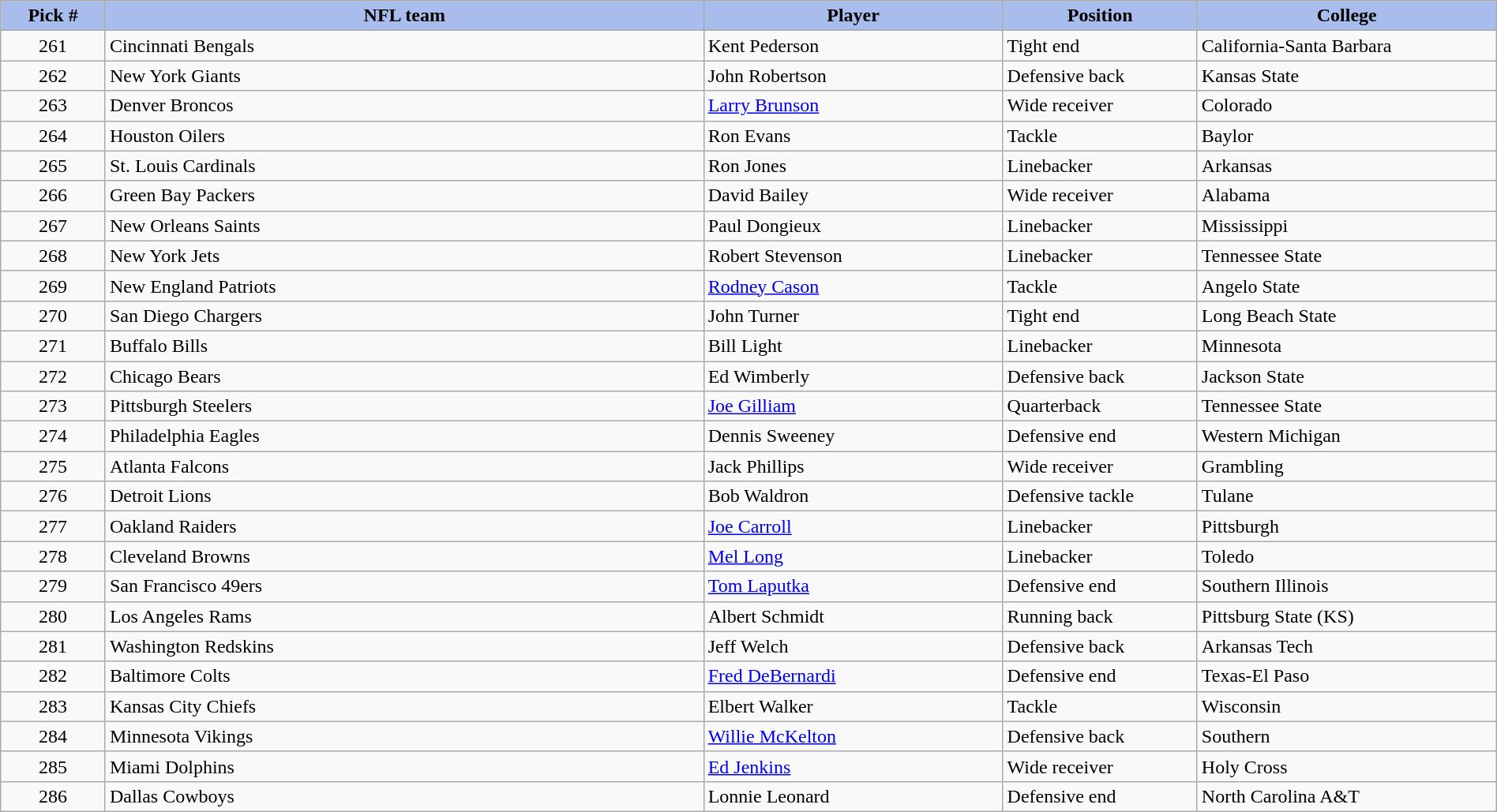<table class="wikitable sortable sortable" style="width: 100%">
<tr>
<th style="background:#A8BDEC;" width=7%>Pick #</th>
<th width=40% style="background:#A8BDEC;">NFL team</th>
<th width=20% style="background:#A8BDEC;">Player</th>
<th width=13% style="background:#A8BDEC;">Position</th>
<th style="background:#A8BDEC;">College</th>
</tr>
<tr>
<td align=center>261</td>
<td>Cincinnati Bengals</td>
<td>Kent Pederson</td>
<td>Tight end</td>
<td>California-Santa Barbara</td>
</tr>
<tr>
<td align=center>262</td>
<td>New York Giants</td>
<td>John Robertson</td>
<td>Defensive back</td>
<td>Kansas State</td>
</tr>
<tr>
<td align=center>263</td>
<td>Denver Broncos</td>
<td><a href='#'>Larry Brunson</a></td>
<td>Wide receiver</td>
<td>Colorado</td>
</tr>
<tr>
<td align=center>264</td>
<td>Houston Oilers</td>
<td>Ron Evans</td>
<td>Tackle</td>
<td>Baylor</td>
</tr>
<tr>
<td align=center>265</td>
<td>St. Louis Cardinals</td>
<td>Ron Jones</td>
<td>Linebacker</td>
<td>Arkansas</td>
</tr>
<tr>
<td align=center>266</td>
<td>Green Bay Packers</td>
<td>David Bailey</td>
<td>Wide receiver</td>
<td>Alabama</td>
</tr>
<tr>
<td align=center>267</td>
<td>New Orleans Saints</td>
<td>Paul Dongieux</td>
<td>Linebacker</td>
<td>Mississippi</td>
</tr>
<tr>
<td align=center>268</td>
<td>New York Jets</td>
<td>Robert Stevenson</td>
<td>Linebacker</td>
<td>Tennessee State</td>
</tr>
<tr>
<td align=center>269</td>
<td>New England Patriots</td>
<td><a href='#'>Rodney Cason</a></td>
<td>Tackle</td>
<td>Angelo State</td>
</tr>
<tr>
<td align=center>270</td>
<td>San Diego Chargers</td>
<td>John Turner</td>
<td>Tight end</td>
<td>Long Beach State</td>
</tr>
<tr>
<td align=center>271</td>
<td>Buffalo Bills</td>
<td>Bill Light</td>
<td>Linebacker</td>
<td>Minnesota</td>
</tr>
<tr>
<td align=center>272</td>
<td>Chicago Bears</td>
<td>Ed Wimberly</td>
<td>Defensive back</td>
<td>Jackson State</td>
</tr>
<tr>
<td align=center>273</td>
<td>Pittsburgh Steelers</td>
<td><a href='#'>Joe Gilliam</a></td>
<td>Quarterback</td>
<td>Tennessee State</td>
</tr>
<tr>
<td align=center>274</td>
<td>Philadelphia Eagles</td>
<td>Dennis Sweeney</td>
<td>Defensive end</td>
<td>Western Michigan</td>
</tr>
<tr>
<td align=center>275</td>
<td>Atlanta Falcons</td>
<td>Jack Phillips</td>
<td>Wide receiver</td>
<td>Grambling</td>
</tr>
<tr>
<td align=center>276</td>
<td>Detroit Lions</td>
<td>Bob Waldron</td>
<td>Defensive tackle</td>
<td>Tulane</td>
</tr>
<tr>
<td align=center>277</td>
<td>Oakland Raiders</td>
<td><a href='#'>Joe Carroll</a></td>
<td>Linebacker</td>
<td>Pittsburgh</td>
</tr>
<tr>
<td align=center>278</td>
<td>Cleveland Browns</td>
<td><a href='#'>Mel Long</a></td>
<td>Linebacker</td>
<td>Toledo</td>
</tr>
<tr>
<td align=center>279</td>
<td>San Francisco 49ers</td>
<td><a href='#'>Tom Laputka</a></td>
<td>Defensive end</td>
<td>Southern Illinois</td>
</tr>
<tr>
<td align=center>280</td>
<td>Los Angeles Rams</td>
<td>Albert Schmidt</td>
<td>Running back</td>
<td>Pittsburg State (KS)</td>
</tr>
<tr>
<td align=center>281</td>
<td>Washington Redskins</td>
<td>Jeff Welch</td>
<td>Defensive back</td>
<td>Arkansas Tech</td>
</tr>
<tr>
<td align=center>282</td>
<td>Baltimore Colts</td>
<td><a href='#'>Fred DeBernardi</a></td>
<td>Defensive end</td>
<td>Texas-El Paso</td>
</tr>
<tr>
<td align=center>283</td>
<td>Kansas City Chiefs</td>
<td>Elbert Walker</td>
<td>Tackle</td>
<td>Wisconsin</td>
</tr>
<tr>
<td align=center>284</td>
<td>Minnesota Vikings</td>
<td><a href='#'>Willie McKelton</a></td>
<td>Defensive back</td>
<td>Southern</td>
</tr>
<tr>
<td align=center>285</td>
<td>Miami Dolphins</td>
<td><a href='#'>Ed Jenkins</a></td>
<td>Wide receiver</td>
<td>Holy Cross</td>
</tr>
<tr>
<td align=center>286</td>
<td>Dallas Cowboys</td>
<td>Lonnie Leonard</td>
<td>Defensive end</td>
<td>North Carolina A&T</td>
</tr>
</table>
